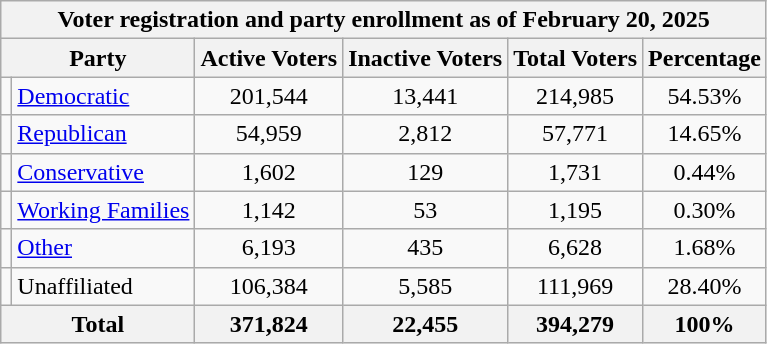<table class=wikitable>
<tr>
<th colspan = 6>Voter registration and party enrollment as of February 20, 2025</th>
</tr>
<tr>
<th colspan = 2>Party</th>
<th>Active Voters</th>
<th>Inactive Voters</th>
<th>Total Voters</th>
<th>Percentage</th>
</tr>
<tr>
<td></td>
<td><a href='#'>Democratic</a></td>
<td align = center>201,544</td>
<td align = center>13,441</td>
<td align = center>214,985</td>
<td align = center>54.53%</td>
</tr>
<tr>
<td></td>
<td><a href='#'>Republican</a></td>
<td align = center>54,959</td>
<td align = center>2,812</td>
<td align = center>57,771</td>
<td align = center>14.65%</td>
</tr>
<tr>
<td></td>
<td><a href='#'>Conservative</a></td>
<td align = center>1,602</td>
<td align = center>129</td>
<td align = center>1,731</td>
<td align = center>0.44%</td>
</tr>
<tr>
<td></td>
<td><a href='#'>Working Families</a></td>
<td align = center>1,142</td>
<td align = center>53</td>
<td align = center>1,195</td>
<td align = center>0.30%</td>
</tr>
<tr>
<td></td>
<td><a href='#'>Other</a></td>
<td align = center>6,193</td>
<td align = center>435</td>
<td align = center>6,628</td>
<td align = center>1.68%</td>
</tr>
<tr>
<td></td>
<td>Unaffiliated</td>
<td align = center>106,384</td>
<td align = center>5,585</td>
<td align = center>111,969</td>
<td align = center>28.40%</td>
</tr>
<tr>
<th colspan = 2>Total</th>
<th align = center>371,824</th>
<th align = center>22,455</th>
<th align = center>394,279</th>
<th align = center>100%</th>
</tr>
</table>
